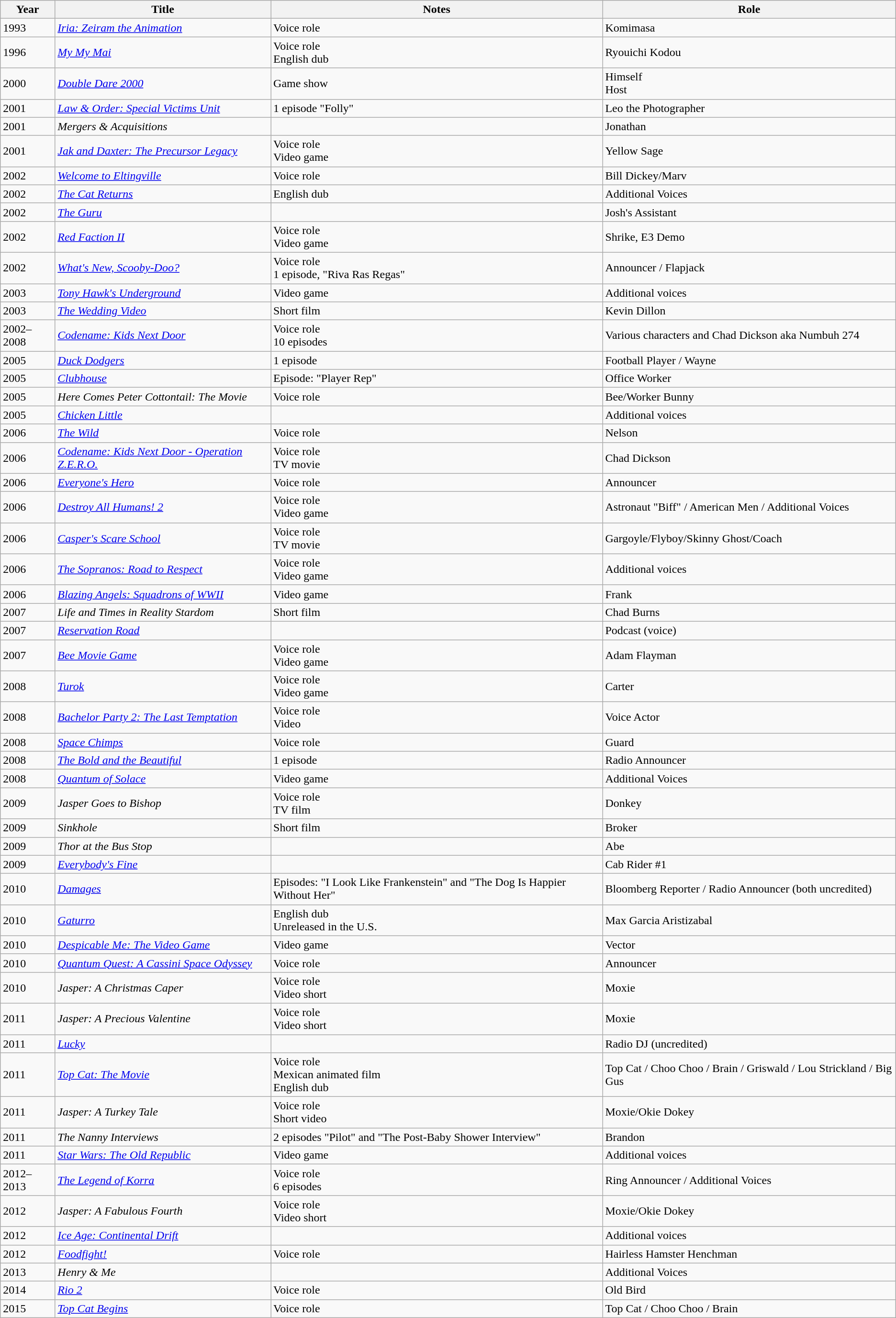<table class="wikitable sortable">
<tr>
<th>Year</th>
<th>Title</th>
<th>Notes</th>
<th>Role</th>
</tr>
<tr>
<td>1993</td>
<td><em><a href='#'>Iria: Zeiram the Animation</a></em></td>
<td>Voice role</td>
<td>Komimasa</td>
</tr>
<tr>
<td>1996</td>
<td><em><a href='#'>My My Mai</a></em></td>
<td>Voice role<br>English dub</td>
<td>Ryouichi Kodou</td>
</tr>
<tr>
<td>2000</td>
<td><em><a href='#'>Double Dare 2000</a></em></td>
<td>Game show</td>
<td>Himself<br>Host</td>
</tr>
<tr>
<td>2001</td>
<td><em><a href='#'>Law & Order: Special Victims Unit</a></em></td>
<td>1 episode "Folly"</td>
<td>Leo the Photographer</td>
</tr>
<tr>
<td>2001</td>
<td><em>Mergers & Acquisitions</em></td>
<td></td>
<td>Jonathan</td>
</tr>
<tr>
<td>2001</td>
<td><em><a href='#'>Jak and Daxter: The Precursor Legacy</a></em></td>
<td>Voice role<br>Video game</td>
<td>Yellow Sage</td>
</tr>
<tr>
<td>2002</td>
<td><em><a href='#'>Welcome to Eltingville</a></em></td>
<td>Voice role</td>
<td>Bill Dickey/Marv</td>
</tr>
<tr>
<td>2002</td>
<td><em><a href='#'>The Cat Returns</a></em></td>
<td>English dub</td>
<td>Additional Voices</td>
</tr>
<tr>
<td>2002</td>
<td><em><a href='#'>The Guru</a></em></td>
<td></td>
<td>Josh's Assistant</td>
</tr>
<tr>
<td>2002</td>
<td><em><a href='#'>Red Faction II</a></em></td>
<td>Voice role<br>Video game</td>
<td>Shrike, E3 Demo</td>
</tr>
<tr>
<td>2002</td>
<td><em><a href='#'>What's New, Scooby-Doo?</a></em></td>
<td>Voice role<br>1 episode, "Riva Ras Regas"</td>
<td>Announcer / Flapjack</td>
</tr>
<tr>
<td>2003</td>
<td><em><a href='#'>Tony Hawk's Underground</a></em></td>
<td>Video game</td>
<td>Additional voices</td>
</tr>
<tr>
<td>2003</td>
<td><em><a href='#'>The Wedding Video</a></em></td>
<td>Short film</td>
<td>Kevin Dillon</td>
</tr>
<tr>
<td>2002–2008</td>
<td><em><a href='#'>Codename: Kids Next Door</a></em></td>
<td>Voice role<br>10 episodes</td>
<td>Various characters and Chad Dickson aka Numbuh 274</td>
</tr>
<tr>
<td>2005</td>
<td><em><a href='#'>Duck Dodgers</a></em></td>
<td>1 episode</td>
<td>Football Player / Wayne</td>
</tr>
<tr>
<td>2005</td>
<td><em><a href='#'>Clubhouse</a></em></td>
<td>Episode: "Player Rep"</td>
<td>Office Worker</td>
</tr>
<tr>
<td>2005</td>
<td><em>Here Comes Peter Cottontail: The Movie</em></td>
<td>Voice role</td>
<td>Bee/Worker Bunny</td>
</tr>
<tr>
<td>2005</td>
<td><em><a href='#'>Chicken Little</a></em></td>
<td></td>
<td>Additional voices</td>
</tr>
<tr>
<td>2006</td>
<td><em><a href='#'>The Wild</a></em></td>
<td>Voice role</td>
<td>Nelson</td>
</tr>
<tr>
<td>2006</td>
<td><em><a href='#'>Codename: Kids Next Door - Operation Z.E.R.O.</a></em></td>
<td>Voice role<br>TV movie</td>
<td>Chad Dickson</td>
</tr>
<tr>
<td>2006</td>
<td><em><a href='#'>Everyone's Hero</a></em></td>
<td>Voice role</td>
<td>Announcer</td>
</tr>
<tr>
<td>2006</td>
<td><em><a href='#'>Destroy All Humans! 2</a></em></td>
<td>Voice role<br>Video game</td>
<td>Astronaut "Biff" / American Men / Additional Voices</td>
</tr>
<tr>
<td>2006</td>
<td><em><a href='#'>Casper's Scare School</a></em></td>
<td>Voice role<br>TV movie</td>
<td>Gargoyle/Flyboy/Skinny Ghost/Coach</td>
</tr>
<tr>
<td>2006</td>
<td><em><a href='#'>The Sopranos: Road to Respect</a></em></td>
<td>Voice role<br>Video game</td>
<td>Additional voices</td>
</tr>
<tr>
<td>2006</td>
<td><em><a href='#'>Blazing Angels: Squadrons of WWII</a></em></td>
<td>Video game</td>
<td>Frank</td>
</tr>
<tr>
<td>2007</td>
<td><em>Life and Times in Reality Stardom</em></td>
<td>Short film</td>
<td>Chad Burns</td>
</tr>
<tr>
<td>2007</td>
<td><em><a href='#'>Reservation Road</a></em></td>
<td></td>
<td>Podcast (voice)</td>
</tr>
<tr>
<td>2007</td>
<td><em><a href='#'>Bee Movie Game</a></em></td>
<td>Voice role<br>Video game</td>
<td>Adam Flayman</td>
</tr>
<tr>
<td>2008</td>
<td><em><a href='#'>Turok</a></em></td>
<td>Voice role<br>Video game</td>
<td>Carter</td>
</tr>
<tr>
<td>2008</td>
<td><em><a href='#'>Bachelor Party 2: The Last Temptation</a></em></td>
<td>Voice role<br>Video</td>
<td>Voice Actor</td>
</tr>
<tr>
<td>2008</td>
<td><em><a href='#'>Space Chimps</a></em></td>
<td>Voice role</td>
<td>Guard</td>
</tr>
<tr>
<td>2008</td>
<td><em><a href='#'>The Bold and the Beautiful</a></em></td>
<td>1 episode</td>
<td>Radio Announcer</td>
</tr>
<tr>
<td>2008</td>
<td><em><a href='#'>Quantum of Solace</a></em></td>
<td>Video game</td>
<td>Additional Voices</td>
</tr>
<tr>
<td>2009</td>
<td><em>Jasper Goes to Bishop</em></td>
<td>Voice role<br>TV film</td>
<td>Donkey</td>
</tr>
<tr>
<td>2009</td>
<td><em>Sinkhole</em></td>
<td>Short film</td>
<td>Broker</td>
</tr>
<tr>
<td>2009</td>
<td><em>Thor at the Bus Stop</em></td>
<td></td>
<td>Abe</td>
</tr>
<tr>
<td>2009</td>
<td><em><a href='#'>Everybody's Fine</a></em></td>
<td></td>
<td>Cab Rider #1</td>
</tr>
<tr>
<td>2010</td>
<td><em><a href='#'>Damages</a></em></td>
<td>Episodes: "I Look Like Frankenstein" and "The Dog Is Happier Without Her"</td>
<td>Bloomberg Reporter / Radio Announcer (both uncredited)</td>
</tr>
<tr>
<td>2010</td>
<td><em><a href='#'>Gaturro</a></em></td>
<td>English dub<br>Unreleased in the U.S.</td>
<td>Max Garcia Aristizabal</td>
</tr>
<tr>
<td>2010</td>
<td><em><a href='#'>Despicable Me: The Video Game</a></em></td>
<td>Video game</td>
<td>Vector</td>
</tr>
<tr>
<td>2010</td>
<td><em><a href='#'>Quantum Quest: A Cassini Space Odyssey</a></em></td>
<td>Voice role</td>
<td>Announcer</td>
</tr>
<tr>
<td>2010</td>
<td><em>Jasper: A Christmas Caper</em></td>
<td>Voice role<br>Video short</td>
<td>Moxie</td>
</tr>
<tr>
<td>2011</td>
<td><em>Jasper: A Precious Valentine</em></td>
<td>Voice role<br>Video short</td>
<td>Moxie</td>
</tr>
<tr>
<td>2011</td>
<td><em><a href='#'>Lucky</a></em></td>
<td></td>
<td>Radio DJ (uncredited)</td>
</tr>
<tr>
<td>2011</td>
<td><em><a href='#'>Top Cat: The Movie</a></em></td>
<td>Voice role<br>Mexican animated film<br>English dub</td>
<td>Top Cat / Choo Choo / Brain / Griswald / Lou Strickland / Big Gus</td>
</tr>
<tr>
<td>2011</td>
<td><em>Jasper: A Turkey Tale</em></td>
<td>Voice role<br>Short video</td>
<td>Moxie/Okie Dokey</td>
</tr>
<tr>
<td>2011</td>
<td><em>The Nanny Interviews</em></td>
<td>2 episodes "Pilot" and "The Post-Baby Shower Interview"</td>
<td>Brandon</td>
</tr>
<tr>
<td>2011</td>
<td><em><a href='#'>Star Wars: The Old Republic</a></em></td>
<td>Video game</td>
<td>Additional voices</td>
</tr>
<tr>
<td>2012–2013</td>
<td><em><a href='#'>The Legend of Korra</a></em></td>
<td>Voice role<br>6 episodes</td>
<td>Ring Announcer / Additional Voices</td>
</tr>
<tr>
<td>2012</td>
<td><em>Jasper: A Fabulous Fourth</em></td>
<td>Voice role<br>Video short</td>
<td>Moxie/Okie Dokey</td>
</tr>
<tr>
<td>2012</td>
<td><em><a href='#'>Ice Age: Continental Drift</a></em></td>
<td></td>
<td>Additional voices</td>
</tr>
<tr>
<td>2012</td>
<td><em><a href='#'>Foodfight!</a></em></td>
<td>Voice role</td>
<td>Hairless Hamster Henchman</td>
</tr>
<tr>
<td>2013</td>
<td><em>Henry & Me</em></td>
<td></td>
<td>Additional Voices</td>
</tr>
<tr>
<td>2014</td>
<td><em><a href='#'>Rio 2</a></em></td>
<td>Voice role</td>
<td>Old Bird</td>
</tr>
<tr>
<td>2015</td>
<td><em><a href='#'>Top Cat Begins</a></em></td>
<td>Voice role</td>
<td>Top Cat / Choo Choo / Brain</td>
</tr>
</table>
